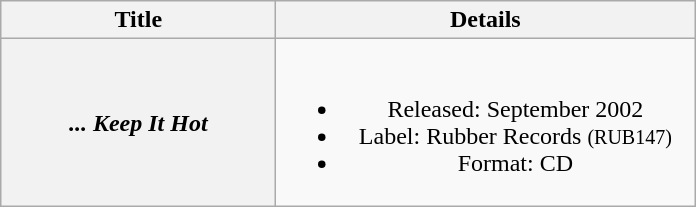<table class="wikitable plainrowheaders" style="text-align:center;" border="1">
<tr>
<th scope="col" style="width:11em;">Title</th>
<th scope="col" style="width:17em;">Details</th>
</tr>
<tr>
<th scope="row"><em>... Keep It Hot</em></th>
<td><br><ul><li>Released: September 2002</li><li>Label: Rubber Records <small>(RUB147)</small></li><li>Format: CD</li></ul></td>
</tr>
</table>
